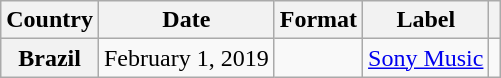<table class="wikitable plainrowheaders">
<tr>
<th scope="col">Country</th>
<th scope="col">Date</th>
<th scope="col">Format</th>
<th scope="col">Label</th>
<th scope="col"></th>
</tr>
<tr>
<th scope="row">Brazil</th>
<td rowspan="2">February 1, 2019</td>
<td rowspan="9"></td>
<td rowspan="4"><a href='#'>Sony Music</a></td>
<td style="text-align:center;"></td>
</tr>
</table>
